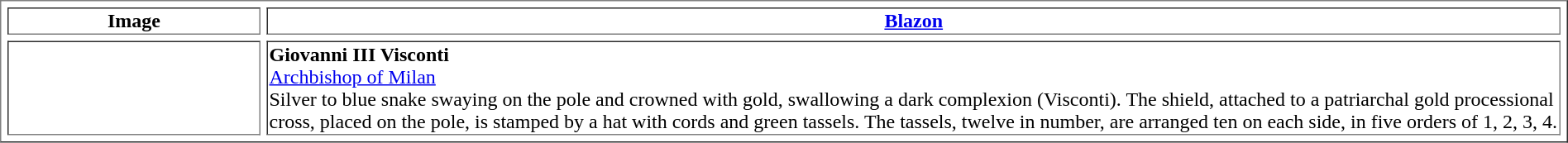<table width="100%" cellspacing="5" border="1">
<tr>
<th width="200">Image</th>
<th><a href='#'>Blazon</a></th>
</tr>
<tr valign="top">
<td align="center"></td>
<td><strong>Giovanni III Visconti</strong><br><a href='#'>Archbishop of Milan</a><br>Silver to blue snake swaying on the pole and crowned with gold, swallowing a dark complexion (Visconti). The shield, attached to a patriarchal gold processional cross, placed on the pole, is stamped by a hat with cords and green tassels. The tassels, twelve in number, are arranged ten on each side, in five orders of 1, 2, 3, 4.</td>
</tr>
</table>
